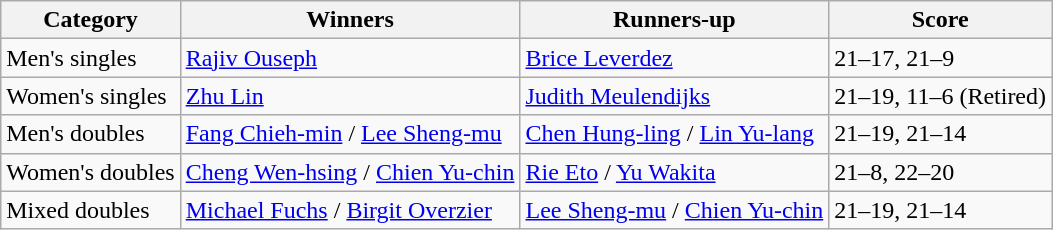<table class=wikitable style="white-space:nowrap;">
<tr>
<th>Category</th>
<th>Winners</th>
<th>Runners-up</th>
<th>Score</th>
</tr>
<tr>
<td>Men's singles</td>
<td> <a href='#'>Rajiv Ouseph</a></td>
<td> <a href='#'>Brice Leverdez</a></td>
<td>21–17, 21–9</td>
</tr>
<tr>
<td>Women's singles</td>
<td> <a href='#'>Zhu Lin</a></td>
<td> <a href='#'>Judith Meulendijks</a></td>
<td>21–19, 11–6 (Retired)</td>
</tr>
<tr>
<td>Men's doubles</td>
<td> <a href='#'>Fang Chieh-min</a> / <a href='#'>Lee Sheng-mu</a></td>
<td> <a href='#'>Chen Hung-ling</a> / <a href='#'>Lin Yu-lang</a></td>
<td>21–19, 21–14</td>
</tr>
<tr>
<td>Women's doubles</td>
<td> <a href='#'>Cheng Wen-hsing</a> / <a href='#'>Chien Yu-chin</a></td>
<td> <a href='#'>Rie Eto</a> / <a href='#'>Yu Wakita</a></td>
<td>21–8, 22–20</td>
</tr>
<tr>
<td>Mixed doubles</td>
<td> <a href='#'>Michael Fuchs</a> / <a href='#'>Birgit Overzier</a></td>
<td> <a href='#'>Lee Sheng-mu</a> / <a href='#'>Chien Yu-chin</a></td>
<td>21–19, 21–14</td>
</tr>
</table>
